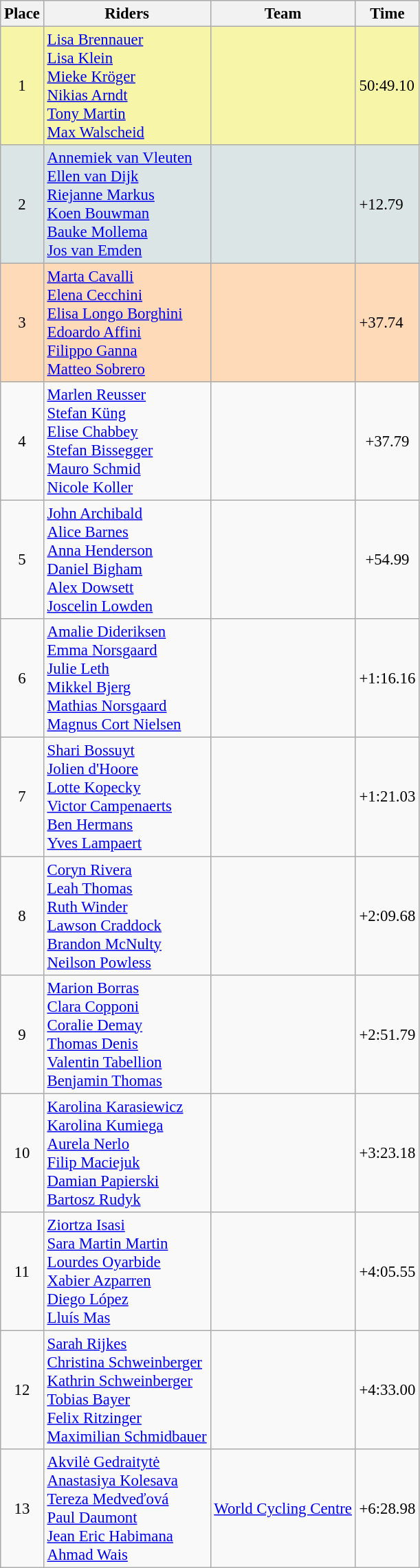<table class="wikitable" style="font-size:95%;">
<tr>
<th>Place</th>
<th>Riders</th>
<th>Team</th>
<th>Time</th>
</tr>
<tr style="background-color:#F7F6A8">
<td align=center>1</td>
<td><a href='#'>Lisa Brennauer</a><br><a href='#'>Lisa Klein</a><br><a href='#'>Mieke Kröger</a><br><a href='#'>Nikias Arndt</a><br><a href='#'>Tony Martin</a><br><a href='#'>Max Walscheid</a></td>
<td></td>
<td>50:49.10</td>
</tr>
<tr style="background-color:#DCE5E5">
<td align=center>2</td>
<td><a href='#'>Annemiek van Vleuten</a><br><a href='#'>Ellen van Dijk</a><br><a href='#'>Riejanne Markus</a><br><a href='#'>Koen Bouwman</a><br><a href='#'>Bauke Mollema</a><br><a href='#'>Jos van Emden</a></td>
<td></td>
<td>+12.79</td>
</tr>
<tr style="background-color:#FFDAB9">
<td align=center>3</td>
<td><a href='#'>Marta Cavalli</a><br><a href='#'>Elena Cecchini</a><br><a href='#'>Elisa Longo Borghini</a><br><a href='#'>Edoardo Affini</a><br><a href='#'>Filippo Ganna</a><br><a href='#'>Matteo Sobrero</a></td>
<td></td>
<td>+37.74</td>
</tr>
<tr>
<td align=center>4</td>
<td><a href='#'>Marlen Reusser</a><br><a href='#'>Stefan Küng</a><br><a href='#'>Elise Chabbey</a><br><a href='#'>Stefan Bissegger</a><br><a href='#'>Mauro Schmid</a><br><a href='#'>Nicole Koller</a></td>
<td></td>
<td align=center>+37.79</td>
</tr>
<tr>
<td align=center>5</td>
<td><a href='#'>John Archibald</a><br><a href='#'>Alice Barnes</a><br><a href='#'>Anna Henderson</a><br><a href='#'>Daniel Bigham</a><br><a href='#'>Alex Dowsett</a><br><a href='#'>Joscelin Lowden</a></td>
<td></td>
<td align=center>+54.99</td>
</tr>
<tr>
<td align=center>6</td>
<td><a href='#'>Amalie Dideriksen</a><br><a href='#'>Emma Norsgaard</a><br><a href='#'>Julie Leth</a><br><a href='#'>Mikkel Bjerg</a><br><a href='#'>Mathias Norsgaard</a><br><a href='#'>Magnus Cort Nielsen</a></td>
<td></td>
<td align=center>+1:16.16</td>
</tr>
<tr>
<td align=center>7</td>
<td><a href='#'>Shari Bossuyt</a><br><a href='#'>Jolien d'Hoore</a><br><a href='#'>Lotte Kopecky</a><br><a href='#'>Victor Campenaerts</a><br><a href='#'>Ben Hermans</a><br><a href='#'>Yves Lampaert</a></td>
<td></td>
<td align=center>+1:21.03</td>
</tr>
<tr>
<td align=center>8</td>
<td><a href='#'>Coryn Rivera</a><br><a href='#'>Leah Thomas</a><br><a href='#'>Ruth Winder</a><br><a href='#'>Lawson Craddock</a><br><a href='#'>Brandon McNulty</a><br><a href='#'>Neilson Powless</a></td>
<td></td>
<td align=center>+2:09.68</td>
</tr>
<tr>
<td align=center>9</td>
<td><a href='#'>Marion Borras</a><br><a href='#'>Clara Copponi</a><br><a href='#'>Coralie Demay</a><br><a href='#'>Thomas Denis</a><br><a href='#'>Valentin Tabellion</a><br><a href='#'>Benjamin Thomas</a></td>
<td></td>
<td align=center>+2:51.79</td>
</tr>
<tr>
<td align=center>10</td>
<td><a href='#'>Karolina Karasiewicz</a><br><a href='#'>Karolina Kumiega</a><br><a href='#'>Aurela Nerlo</a><br><a href='#'>Filip Maciejuk</a><br><a href='#'>Damian Papierski</a><br><a href='#'>Bartosz Rudyk</a></td>
<td></td>
<td align=center>+3:23.18</td>
</tr>
<tr>
<td align=center>11</td>
<td><a href='#'>Ziortza Isasi</a><br><a href='#'>Sara Martin Martin</a><br><a href='#'>Lourdes Oyarbide</a><br><a href='#'>Xabier Azparren</a><br><a href='#'>Diego López</a><br><a href='#'>Lluís Mas</a></td>
<td></td>
<td align=center>+4:05.55</td>
</tr>
<tr>
<td align=center>12</td>
<td><a href='#'>Sarah Rijkes</a><br><a href='#'>Christina Schweinberger</a><br><a href='#'>Kathrin Schweinberger</a><br><a href='#'>Tobias Bayer</a><br><a href='#'>Felix Ritzinger</a><br><a href='#'>Maximilian Schmidbauer</a></td>
<td></td>
<td align=center>+4:33.00</td>
</tr>
<tr>
<td align=center>13</td>
<td> <a href='#'>Akvilė Gedraitytė</a><br> <a href='#'>Anastasiya Kolesava</a><br> <a href='#'>Tereza Medveďová</a><br> <a href='#'>Paul Daumont</a><br> <a href='#'>Jean Eric Habimana</a><br> <a href='#'>Ahmad Wais</a></td>
<td><a href='#'>World Cycling Centre</a></td>
<td align=center>+6:28.98</td>
</tr>
</table>
